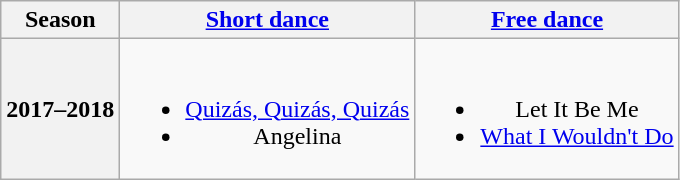<table class=wikitable style=text-align:center>
<tr>
<th>Season</th>
<th><a href='#'>Short dance</a></th>
<th><a href='#'>Free dance</a></th>
</tr>
<tr>
<th>2017–2018<br></th>
<td><br><ul><li> <a href='#'>Quizás, Quizás, Quizás</a><br></li><li> Angelina<br></li></ul></td>
<td><br><ul><li>Let It Be Me<br></li><li><a href='#'>What I Wouldn't Do</a><br></li></ul></td>
</tr>
</table>
